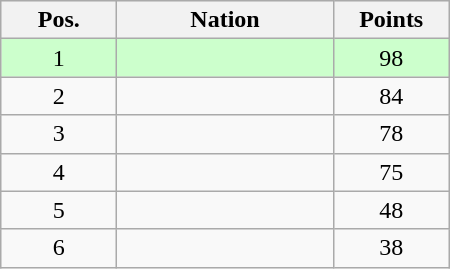<table class="wikitable gauche" cellspacing="1" style="width:300px;">
<tr style="background:#efefef; text-align:center;">
<th style="width:70px;">Pos.</th>
<th>Nation</th>
<th style="width:70px;">Points</th>
</tr>
<tr style="vertical-align:top; text-align:center; background:#ccffcc;">
<td>1</td>
<td style="text-align:left;"></td>
<td>98</td>
</tr>
<tr style="vertical-align:top; text-align:center;">
<td>2</td>
<td style="text-align:left;"></td>
<td>84</td>
</tr>
<tr style="vertical-align:top; text-align:center;">
<td>3</td>
<td style="text-align:left;"></td>
<td>78</td>
</tr>
<tr style="vertical-align:top; text-align:center;">
<td>4</td>
<td style="text-align:left;"></td>
<td>75</td>
</tr>
<tr style="vertical-align:top; text-align:center;">
<td>5</td>
<td style="text-align:left;"></td>
<td>48</td>
</tr>
<tr style="vertical-align:top; text-align:center;">
<td>6</td>
<td style="text-align:left;"></td>
<td>38</td>
</tr>
</table>
